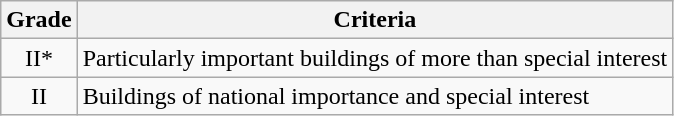<table class="wikitable">
<tr>
<th>Grade</th>
<th>Criteria</th>
</tr>
<tr>
<td align="center" >II*</td>
<td>Particularly important buildings of more than special interest</td>
</tr>
<tr>
<td align="center" >II</td>
<td>Buildings of national importance and special interest</td>
</tr>
</table>
